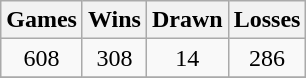<table class="wikitable" style="text-align: center; font-size:100%">
<tr>
<th>Games</th>
<th>Wins</th>
<th>Drawn</th>
<th>Losses</th>
</tr>
<tr>
<td>608</td>
<td>308</td>
<td>14</td>
<td>286</td>
</tr>
<tr>
</tr>
</table>
